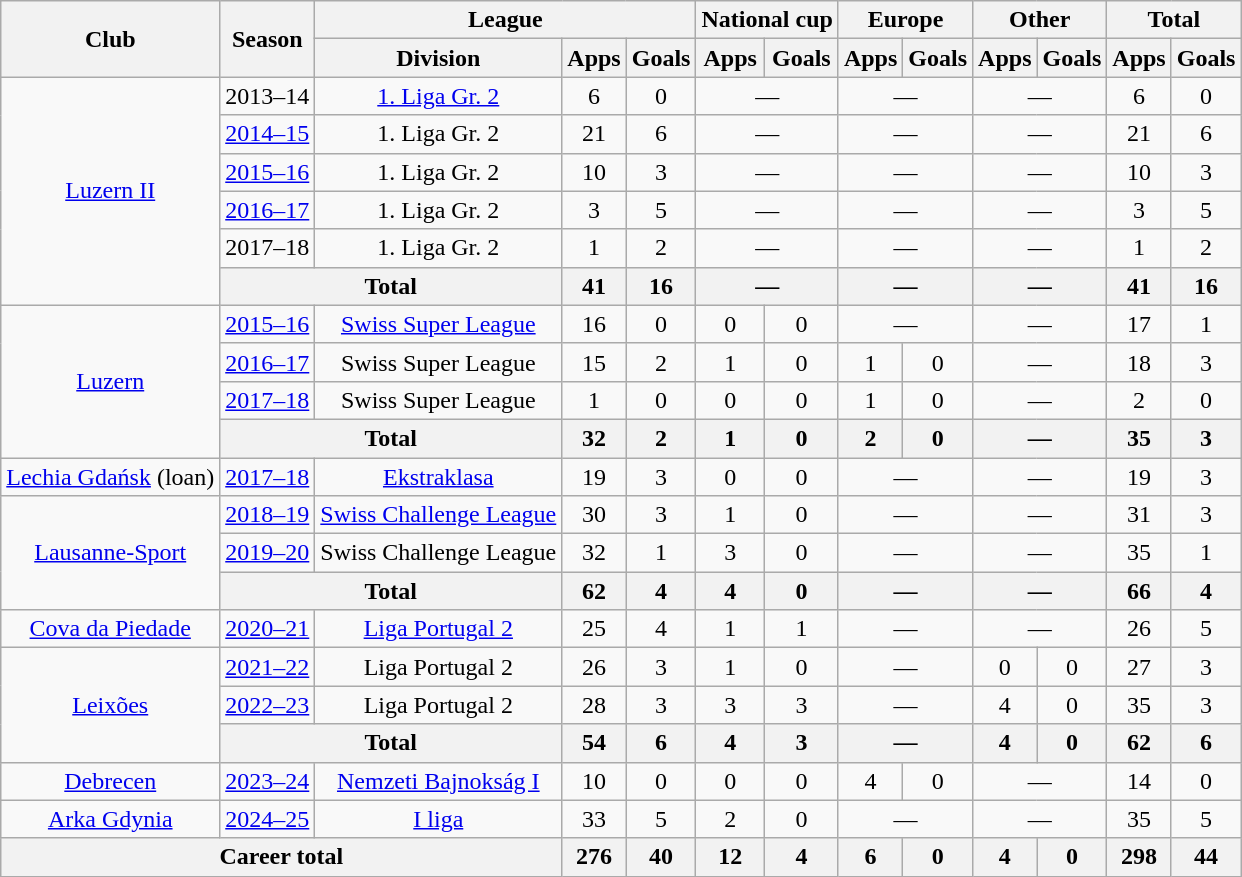<table class="wikitable" style="text-align: center;">
<tr>
<th rowspan="2">Club</th>
<th rowspan="2">Season</th>
<th colspan="3">League</th>
<th colspan="2">National cup</th>
<th colspan="2">Europe</th>
<th colspan="2">Other</th>
<th colspan="2">Total</th>
</tr>
<tr>
<th>Division</th>
<th>Apps</th>
<th>Goals</th>
<th>Apps</th>
<th>Goals</th>
<th>Apps</th>
<th>Goals</th>
<th>Apps</th>
<th>Goals</th>
<th>Apps</th>
<th>Goals</th>
</tr>
<tr>
<td rowspan="6"><a href='#'>Luzern II</a></td>
<td>2013–14</td>
<td><a href='#'>1. Liga Gr. 2</a></td>
<td>6</td>
<td>0</td>
<td colspan="2">—</td>
<td colspan="2">—</td>
<td colspan="2">—</td>
<td>6</td>
<td>0</td>
</tr>
<tr>
<td><a href='#'>2014–15</a></td>
<td>1. Liga Gr. 2</td>
<td>21</td>
<td>6</td>
<td colspan="2">—</td>
<td colspan="2">—</td>
<td colspan="2">—</td>
<td>21</td>
<td>6</td>
</tr>
<tr>
<td><a href='#'>2015–16</a></td>
<td>1. Liga Gr. 2</td>
<td>10</td>
<td>3</td>
<td colspan="2">—</td>
<td colspan="2">—</td>
<td colspan="2">—</td>
<td>10</td>
<td>3</td>
</tr>
<tr>
<td><a href='#'>2016–17</a></td>
<td>1. Liga Gr. 2</td>
<td>3</td>
<td>5</td>
<td colspan="2">—</td>
<td colspan="2">—</td>
<td colspan="2">—</td>
<td>3</td>
<td>5</td>
</tr>
<tr>
<td>2017–18</td>
<td>1. Liga Gr. 2</td>
<td>1</td>
<td>2</td>
<td colspan="2">—</td>
<td colspan="2">—</td>
<td colspan="2">—</td>
<td>1</td>
<td>2</td>
</tr>
<tr>
<th colspan="2">Total</th>
<th>41</th>
<th>16</th>
<th colspan="2">—</th>
<th colspan="2">—</th>
<th colspan="2">—</th>
<th>41</th>
<th>16</th>
</tr>
<tr>
<td rowspan="4"><a href='#'>Luzern</a></td>
<td><a href='#'>2015–16</a></td>
<td><a href='#'>Swiss Super League</a></td>
<td>16</td>
<td>0</td>
<td>0</td>
<td>0</td>
<td colspan="2">—</td>
<td colspan="2">—</td>
<td>17</td>
<td>1</td>
</tr>
<tr>
<td><a href='#'>2016–17</a></td>
<td>Swiss Super League</td>
<td>15</td>
<td>2</td>
<td>1</td>
<td>0</td>
<td>1</td>
<td>0</td>
<td colspan="2">—</td>
<td>18</td>
<td>3</td>
</tr>
<tr>
<td><a href='#'>2017–18</a></td>
<td>Swiss Super League</td>
<td>1</td>
<td>0</td>
<td>0</td>
<td>0</td>
<td>1</td>
<td>0</td>
<td colspan="2">—</td>
<td>2</td>
<td>0</td>
</tr>
<tr>
<th colspan="2">Total</th>
<th>32</th>
<th>2</th>
<th>1</th>
<th>0</th>
<th>2</th>
<th>0</th>
<th colspan="2">—</th>
<th>35</th>
<th>3</th>
</tr>
<tr>
<td><a href='#'>Lechia Gdańsk</a> (loan)</td>
<td><a href='#'>2017–18</a></td>
<td><a href='#'>Ekstraklasa</a></td>
<td>19</td>
<td>3</td>
<td>0</td>
<td>0</td>
<td colspan="2">—</td>
<td colspan="2">—</td>
<td>19</td>
<td>3</td>
</tr>
<tr>
<td rowspan="3"><a href='#'>Lausanne-Sport</a></td>
<td><a href='#'>2018–19</a></td>
<td><a href='#'>Swiss Challenge League</a></td>
<td>30</td>
<td>3</td>
<td>1</td>
<td>0</td>
<td colspan="2">—</td>
<td colspan="2">—</td>
<td>31</td>
<td>3</td>
</tr>
<tr>
<td><a href='#'>2019–20</a></td>
<td>Swiss Challenge League</td>
<td>32</td>
<td>1</td>
<td>3</td>
<td>0</td>
<td colspan="2">—</td>
<td colspan="2">—</td>
<td>35</td>
<td>1</td>
</tr>
<tr>
<th colspan="2">Total</th>
<th>62</th>
<th>4</th>
<th>4</th>
<th>0</th>
<th colspan="2">—</th>
<th colspan="2">—</th>
<th>66</th>
<th>4</th>
</tr>
<tr>
<td><a href='#'>Cova da Piedade</a></td>
<td><a href='#'>2020–21</a></td>
<td><a href='#'>Liga Portugal 2</a></td>
<td>25</td>
<td>4</td>
<td>1</td>
<td>1</td>
<td colspan="2">—</td>
<td colspan="2">—</td>
<td>26</td>
<td>5</td>
</tr>
<tr>
<td rowspan="3"><a href='#'>Leixões</a></td>
<td><a href='#'>2021–22</a></td>
<td>Liga Portugal 2</td>
<td>26</td>
<td>3</td>
<td>1</td>
<td>0</td>
<td colspan="2">—</td>
<td>0</td>
<td>0</td>
<td>27</td>
<td>3</td>
</tr>
<tr>
<td><a href='#'>2022–23</a></td>
<td>Liga Portugal 2</td>
<td>28</td>
<td>3</td>
<td>3</td>
<td>3</td>
<td colspan="2">—</td>
<td>4</td>
<td>0</td>
<td>35</td>
<td>3</td>
</tr>
<tr>
<th colspan="2">Total</th>
<th>54</th>
<th>6</th>
<th>4</th>
<th>3</th>
<th colspan="2">—</th>
<th>4</th>
<th>0</th>
<th>62</th>
<th>6</th>
</tr>
<tr>
<td><a href='#'>Debrecen</a></td>
<td><a href='#'>2023–24</a></td>
<td><a href='#'>Nemzeti Bajnokság I</a></td>
<td>10</td>
<td>0</td>
<td>0</td>
<td>0</td>
<td>4</td>
<td>0</td>
<td colspan="2">—</td>
<td>14</td>
<td>0</td>
</tr>
<tr>
<td><a href='#'>Arka Gdynia</a></td>
<td><a href='#'>2024–25</a></td>
<td><a href='#'>I liga</a></td>
<td>33</td>
<td>5</td>
<td>2</td>
<td>0</td>
<td colspan="2">—</td>
<td colspan="2">—</td>
<td>35</td>
<td>5</td>
</tr>
<tr>
<th colspan="3">Career total</th>
<th>276</th>
<th>40</th>
<th>12</th>
<th>4</th>
<th>6</th>
<th>0</th>
<th>4</th>
<th>0</th>
<th>298</th>
<th>44</th>
</tr>
</table>
